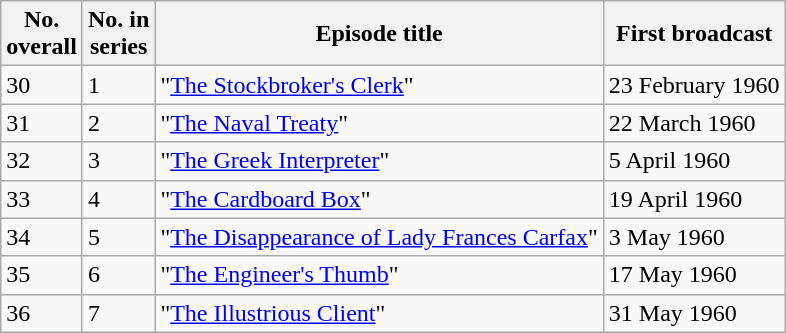<table class="wikitable">
<tr>
<th>No.<br>overall</th>
<th>No. in<br>series</th>
<th>Episode title</th>
<th>First broadcast</th>
</tr>
<tr>
<td>30</td>
<td>1</td>
<td>"<a href='#'>The Stockbroker's Clerk</a>"</td>
<td>23 February 1960</td>
</tr>
<tr>
<td>31</td>
<td>2</td>
<td>"<a href='#'>The Naval Treaty</a>"</td>
<td>22 March 1960</td>
</tr>
<tr>
<td>32</td>
<td>3</td>
<td>"<a href='#'>The Greek Interpreter</a>"</td>
<td>5 April 1960</td>
</tr>
<tr>
<td>33</td>
<td>4</td>
<td>"<a href='#'>The Cardboard Box</a>"</td>
<td>19 April 1960</td>
</tr>
<tr>
<td>34</td>
<td>5</td>
<td>"<a href='#'>The Disappearance of Lady Frances Carfax</a>"</td>
<td>3 May 1960</td>
</tr>
<tr>
<td>35</td>
<td>6</td>
<td>"<a href='#'>The Engineer's Thumb</a>"</td>
<td>17 May 1960</td>
</tr>
<tr>
<td>36</td>
<td>7</td>
<td>"<a href='#'>The Illustrious Client</a>"</td>
<td>31 May 1960</td>
</tr>
</table>
